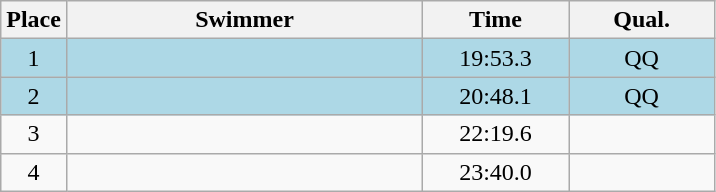<table class=wikitable style="text-align:center">
<tr>
<th>Place</th>
<th width=230>Swimmer</th>
<th width=90>Time</th>
<th width=90>Qual.</th>
</tr>
<tr bgcolor=lightblue>
<td>1</td>
<td align=left></td>
<td>19:53.3</td>
<td>QQ</td>
</tr>
<tr bgcolor=lightblue>
<td>2</td>
<td align=left></td>
<td>20:48.1</td>
<td>QQ</td>
</tr>
<tr>
<td>3</td>
<td align=left></td>
<td>22:19.6</td>
<td></td>
</tr>
<tr>
<td>4</td>
<td align=left></td>
<td>23:40.0</td>
<td></td>
</tr>
</table>
